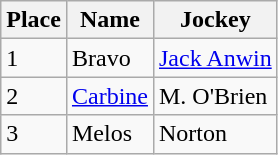<table class="wikitable">
<tr>
<th>Place</th>
<th>Name</th>
<th>Jockey</th>
</tr>
<tr>
<td>1</td>
<td>Bravo</td>
<td><a href='#'>Jack Anwin</a></td>
</tr>
<tr>
<td>2</td>
<td><a href='#'>Carbine</a></td>
<td>M. O'Brien</td>
</tr>
<tr>
<td>3</td>
<td>Melos</td>
<td>Norton</td>
</tr>
</table>
